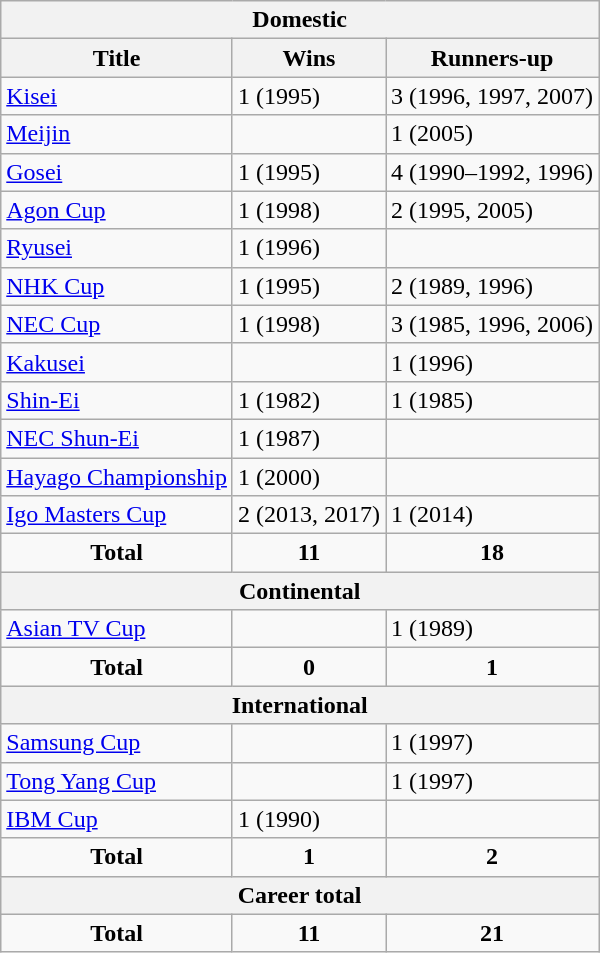<table class="wikitable">
<tr>
<th colspan=3>Domestic</th>
</tr>
<tr>
<th>Title</th>
<th>Wins</th>
<th>Runners-up</th>
</tr>
<tr>
<td><a href='#'>Kisei</a></td>
<td>1 (1995)</td>
<td>3 (1996, 1997, 2007)</td>
</tr>
<tr>
<td><a href='#'>Meijin</a></td>
<td></td>
<td>1 (2005)</td>
</tr>
<tr>
<td><a href='#'>Gosei</a></td>
<td>1 (1995)</td>
<td>4 (1990–1992, 1996)</td>
</tr>
<tr>
<td><a href='#'>Agon Cup</a></td>
<td>1 (1998)</td>
<td>2 (1995, 2005)</td>
</tr>
<tr>
<td><a href='#'>Ryusei</a></td>
<td>1 (1996)</td>
<td></td>
</tr>
<tr>
<td><a href='#'>NHK Cup</a></td>
<td>1 (1995)</td>
<td>2 (1989, 1996)</td>
</tr>
<tr>
<td><a href='#'>NEC Cup</a></td>
<td>1 (1998)</td>
<td>3 (1985, 1996, 2006)</td>
</tr>
<tr>
<td><a href='#'>Kakusei</a></td>
<td></td>
<td>1 (1996)</td>
</tr>
<tr>
<td><a href='#'>Shin-Ei</a></td>
<td>1 (1982)</td>
<td>1 (1985)</td>
</tr>
<tr>
<td><a href='#'>NEC Shun-Ei</a></td>
<td>1 (1987)</td>
<td></td>
</tr>
<tr>
<td><a href='#'>Hayago Championship</a></td>
<td>1 (2000)</td>
<td></td>
</tr>
<tr>
<td><a href='#'>Igo Masters Cup</a></td>
<td>2 (2013, 2017)</td>
<td>1 (2014)</td>
</tr>
<tr align="center">
<td><strong>Total</strong></td>
<td><strong>11</strong></td>
<td><strong>18</strong></td>
</tr>
<tr>
<th colspan=3>Continental</th>
</tr>
<tr>
<td><a href='#'>Asian TV Cup</a></td>
<td></td>
<td>1 (1989)</td>
</tr>
<tr align="center">
<td><strong>Total</strong></td>
<td><strong>0</strong></td>
<td><strong>1</strong></td>
</tr>
<tr>
<th colspan=3>International</th>
</tr>
<tr>
<td><a href='#'>Samsung Cup</a></td>
<td></td>
<td>1 (1997)</td>
</tr>
<tr>
<td><a href='#'>Tong Yang Cup</a></td>
<td></td>
<td>1 (1997)</td>
</tr>
<tr>
<td><a href='#'>IBM Cup</a></td>
<td>1 (1990)</td>
<td></td>
</tr>
<tr align="center">
<td><strong>Total</strong></td>
<td><strong>1</strong></td>
<td><strong>2</strong></td>
</tr>
<tr>
<th colspan=3>Career total</th>
</tr>
<tr align="center">
<td><strong>Total</strong></td>
<td><strong>11</strong></td>
<td><strong>21</strong></td>
</tr>
</table>
